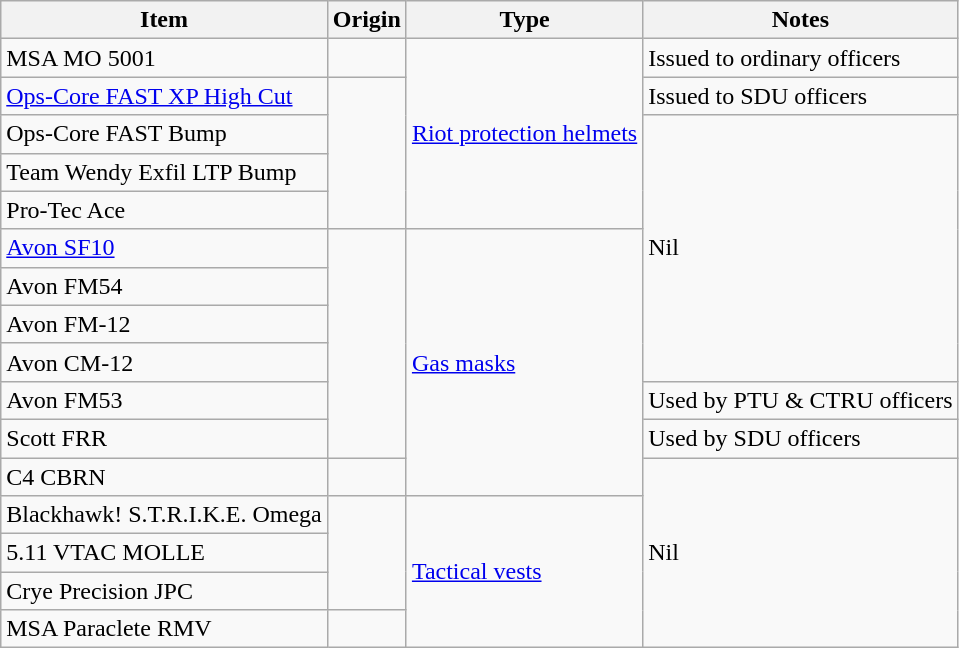<table class="wikitable">
<tr>
<th>Item</th>
<th>Origin</th>
<th>Type</th>
<th>Notes</th>
</tr>
<tr>
<td>MSA MO 5001</td>
<td></td>
<td rowspan="5"><a href='#'>Riot protection helmets</a></td>
<td>Issued to ordinary officers</td>
</tr>
<tr>
<td><a href='#'>Ops-Core FAST XP High Cut</a></td>
<td rowspan="4"></td>
<td>Issued to SDU officers</td>
</tr>
<tr>
<td>Ops-Core FAST Bump</td>
<td rowspan="7">Nil</td>
</tr>
<tr>
<td>Team Wendy Exfil LTP Bump</td>
</tr>
<tr>
<td>Pro-Tec Ace</td>
</tr>
<tr>
<td><a href='#'>Avon SF10</a></td>
<td rowspan="6"></td>
<td rowspan="7"><a href='#'>Gas masks</a></td>
</tr>
<tr>
<td>Avon FM54</td>
</tr>
<tr>
<td>Avon FM-12</td>
</tr>
<tr>
<td>Avon CM-12</td>
</tr>
<tr>
<td>Avon FM53</td>
<td>Used by PTU & CTRU officers</td>
</tr>
<tr>
<td>Scott FRR</td>
<td>Used by SDU officers</td>
</tr>
<tr>
<td>C4 CBRN</td>
<td></td>
<td rowspan="5">Nil</td>
</tr>
<tr>
<td>Blackhawk! S.T.R.I.K.E. Omega</td>
<td rowspan="3"></td>
<td rowspan="4"><a href='#'>Tactical vests</a></td>
</tr>
<tr>
<td>5.11 VTAC MOLLE</td>
</tr>
<tr>
<td>Crye Precision JPC</td>
</tr>
<tr>
<td>MSA Paraclete RMV</td>
<td></td>
</tr>
</table>
